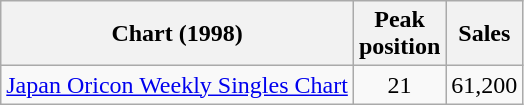<table class="wikitable sortable">
<tr>
<th>Chart (1998)</th>
<th>Peak<br>position</th>
<th>Sales</th>
</tr>
<tr>
<td><a href='#'>Japan Oricon Weekly Singles Chart</a></td>
<td align="center">21</td>
<td align="center">61,200</td>
</tr>
</table>
